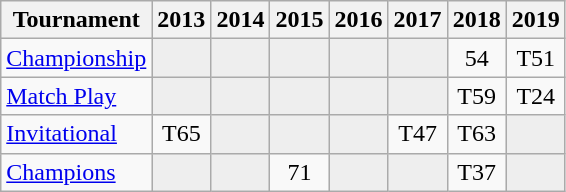<table class="wikitable" style="text-align:center;">
<tr>
<th>Tournament</th>
<th>2013</th>
<th>2014</th>
<th>2015</th>
<th>2016</th>
<th>2017</th>
<th>2018</th>
<th>2019</th>
</tr>
<tr>
<td align="left"><a href='#'>Championship</a></td>
<td style="background:#eeeeee;"></td>
<td style="background:#eeeeee;"></td>
<td style="background:#eeeeee;"></td>
<td style="background:#eeeeee;"></td>
<td style="background:#eeeeee;"></td>
<td>54</td>
<td>T51</td>
</tr>
<tr>
<td align="left"><a href='#'>Match Play</a></td>
<td style="background:#eeeeee;"></td>
<td style="background:#eeeeee;"></td>
<td style="background:#eeeeee;"></td>
<td style="background:#eeeeee;"></td>
<td style="background:#eeeeee;"></td>
<td>T59</td>
<td>T24</td>
</tr>
<tr>
<td align="left"><a href='#'>Invitational</a></td>
<td>T65</td>
<td style="background:#eeeeee;"></td>
<td style="background:#eeeeee;"></td>
<td style="background:#eeeeee;"></td>
<td>T47</td>
<td>T63</td>
<td style="background:#eeeeee;"></td>
</tr>
<tr>
<td align="left"><a href='#'>Champions</a></td>
<td style="background:#eeeeee;"></td>
<td style="background:#eeeeee;"></td>
<td>71</td>
<td style="background:#eeeeee;"></td>
<td style="background:#eeeeee;"></td>
<td>T37</td>
<td style="background:#eeeeee;"></td>
</tr>
</table>
